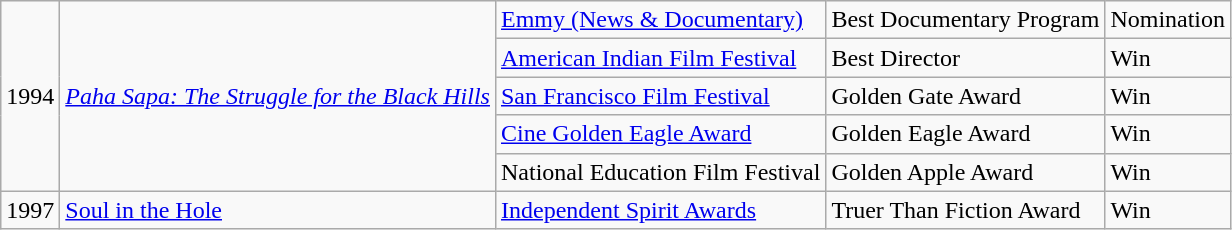<table class="wikitable" !! Year !! Film !! Award !! Category !! Result>
<tr>
<td rowspan="5">1994</td>
<td rowspan="5"><em><a href='#'>Paha Sapa: The Struggle for the Black Hills</a></em></td>
<td><a href='#'>Emmy (News & Documentary)</a></td>
<td>Best Documentary Program</td>
<td>Nomination</td>
</tr>
<tr>
<td><a href='#'>American Indian Film Festival</a></td>
<td>Best Director</td>
<td>Win</td>
</tr>
<tr>
<td><a href='#'>San Francisco Film Festival</a></td>
<td>Golden Gate Award</td>
<td>Win</td>
</tr>
<tr>
<td><a href='#'>Cine Golden Eagle Award</a></td>
<td>Golden Eagle Award</td>
<td>Win</td>
</tr>
<tr>
<td>National Education Film Festival</td>
<td>Golden Apple Award</td>
<td>Win</td>
</tr>
<tr>
<td>1997</td>
<td><a href='#'>Soul in the Hole</a></td>
<td><a href='#'>Independent Spirit Awards</a></td>
<td>Truer Than Fiction Award</td>
<td>Win</td>
</tr>
</table>
